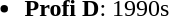<table>
<tr style="vertical-align: top;">
<td><br><ul><li><strong>Profi D</strong>: 1990s</li></ul></td>
</tr>
</table>
